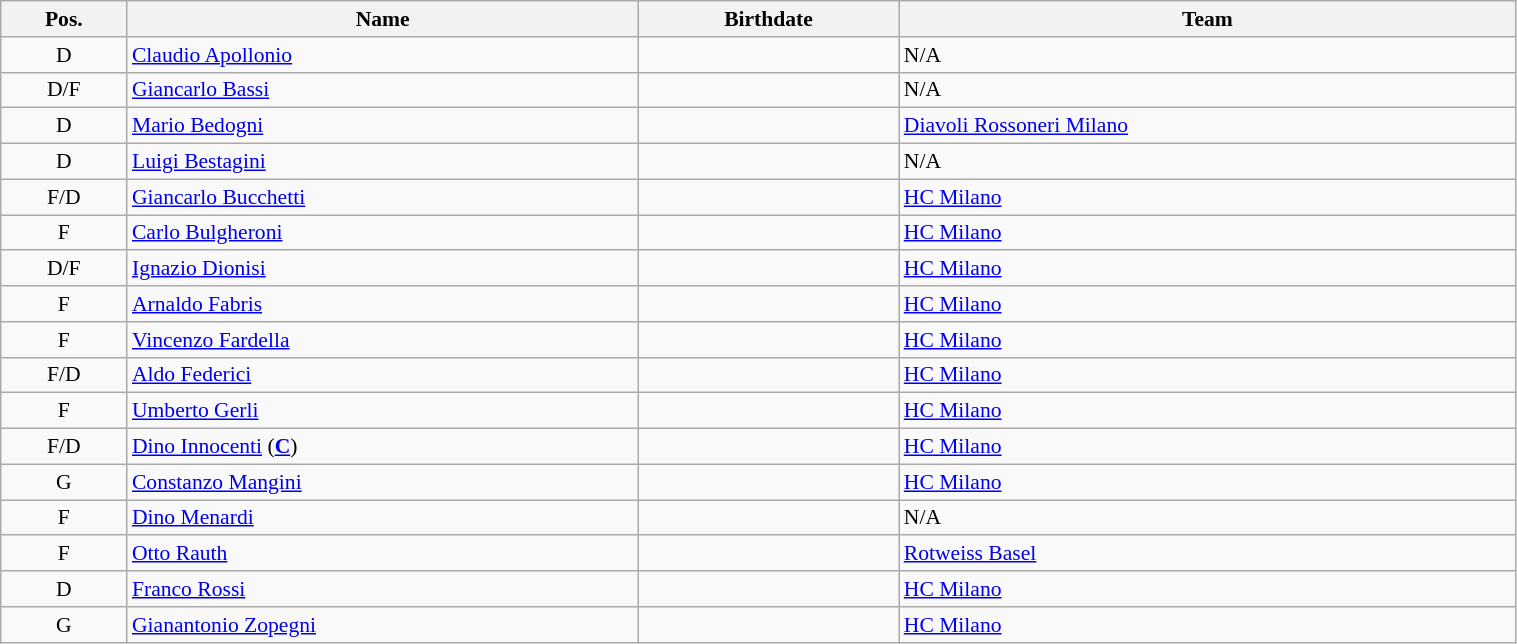<table class="wikitable sortable" width="80%" style="font-size: 90%; text-align: center;">
<tr>
<th>Pos.</th>
<th>Name</th>
<th>Birthdate</th>
<th>Team</th>
</tr>
<tr>
<td>D</td>
<td style="text-align:left;"><a href='#'>Claudio Apollonio</a></td>
<td style="text-align:right;"></td>
<td style="text-align:left;">N/A</td>
</tr>
<tr>
<td>D/F</td>
<td style="text-align:left;"><a href='#'>Giancarlo Bassi</a></td>
<td style="text-align:right;"></td>
<td style="text-align:left;">N/A</td>
</tr>
<tr>
<td>D</td>
<td style="text-align:left;"><a href='#'>Mario Bedogni</a></td>
<td style="text-align:right;"></td>
<td style="text-align:left;"> <a href='#'>Diavoli Rossoneri Milano</a></td>
</tr>
<tr>
<td>D</td>
<td style="text-align:left;"><a href='#'>Luigi Bestagini</a></td>
<td style="text-align:right;"></td>
<td style="text-align:left;">N/A</td>
</tr>
<tr>
<td>F/D</td>
<td style="text-align:left;"><a href='#'>Giancarlo Bucchetti</a></td>
<td style="text-align:right;"></td>
<td style="text-align:left;"> <a href='#'>HC Milano</a></td>
</tr>
<tr>
<td>F</td>
<td style="text-align:left;"><a href='#'>Carlo Bulgheroni</a></td>
<td style="text-align:right;"></td>
<td style="text-align:left;"> <a href='#'>HC Milano</a></td>
</tr>
<tr>
<td>D/F</td>
<td style="text-align:left;"><a href='#'>Ignazio Dionisi</a></td>
<td style="text-align:right;"></td>
<td style="text-align:left;"> <a href='#'>HC Milano</a></td>
</tr>
<tr>
<td>F</td>
<td style="text-align:left;"><a href='#'>Arnaldo Fabris</a></td>
<td style="text-align:right;"></td>
<td style="text-align:left;"> <a href='#'>HC Milano</a></td>
</tr>
<tr>
<td>F</td>
<td style="text-align:left;"><a href='#'>Vincenzo Fardella</a></td>
<td style="text-align:right;"></td>
<td style="text-align:left;"> <a href='#'>HC Milano</a></td>
</tr>
<tr>
<td>F/D</td>
<td style="text-align:left;"><a href='#'>Aldo Federici</a></td>
<td style="text-align:right;"></td>
<td style="text-align:left;"> <a href='#'>HC Milano</a></td>
</tr>
<tr>
<td>F</td>
<td style="text-align:left;"><a href='#'>Umberto Gerli</a></td>
<td style="text-align:right;"></td>
<td style="text-align:left;"> <a href='#'>HC Milano</a></td>
</tr>
<tr>
<td>F/D</td>
<td style="text-align:left;"><a href='#'>Dino Innocenti</a> (<strong><a href='#'>C</a></strong>)</td>
<td style="text-align:right;"></td>
<td style="text-align:left;"> <a href='#'>HC Milano</a></td>
</tr>
<tr>
<td>G</td>
<td style="text-align:left;"><a href='#'>Constanzo Mangini</a></td>
<td style="text-align:right;"></td>
<td style="text-align:left;"> <a href='#'>HC Milano</a></td>
</tr>
<tr>
<td>F</td>
<td style="text-align:left;"><a href='#'>Dino Menardi</a></td>
<td style="text-align:right;"></td>
<td style="text-align:left;">N/A</td>
</tr>
<tr>
<td>F</td>
<td style="text-align:left;"><a href='#'>Otto Rauth</a></td>
<td style="text-align:right;"></td>
<td style="text-align:left;"> <a href='#'>Rotweiss Basel</a></td>
</tr>
<tr>
<td>D</td>
<td style="text-align:left;"><a href='#'>Franco Rossi</a></td>
<td style="text-align:right;"></td>
<td style="text-align:left;"> <a href='#'>HC Milano</a></td>
</tr>
<tr>
<td>G</td>
<td style="text-align:left;"><a href='#'>Gianantonio Zopegni</a></td>
<td style="text-align:right;"></td>
<td style="text-align:left;"> <a href='#'>HC Milano</a></td>
</tr>
</table>
